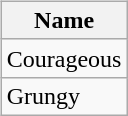<table>
<tr>
<td><br><table class="wikitable">
<tr>
<th>Name</th>
</tr>
<tr>
<td>Courageous</td>
</tr>
<tr>
<td>Grungy</td>
</tr>
</table>
</td>
</tr>
</table>
